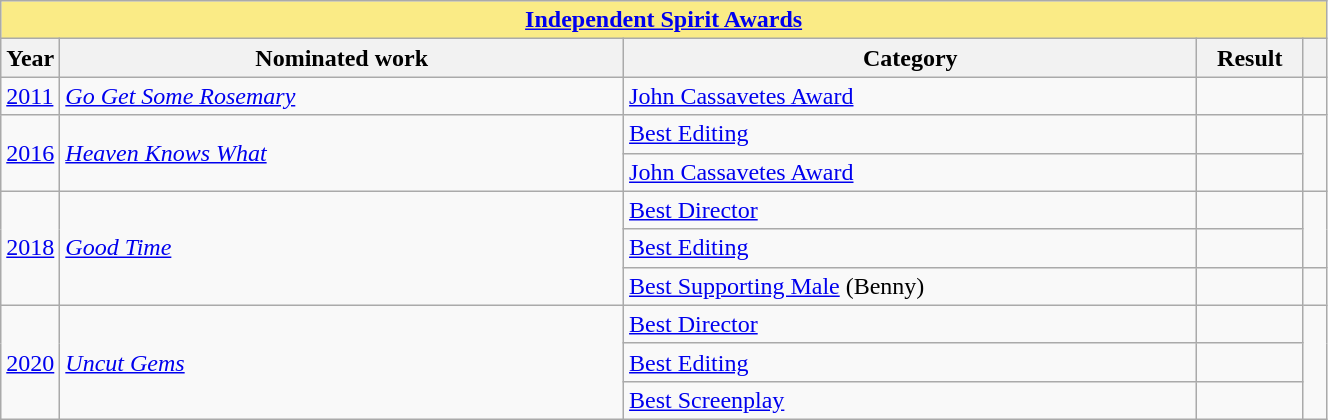<table width="70%" class="wikitable sortable">
<tr>
<th colspan="5" style="background:#FAEB86;" align="center"><a href='#'>Independent Spirit Awards</a></th>
</tr>
<tr>
<th scope="col" style="width:1em;">Year</th>
<th scope="col" style="width:39em;">Nominated work</th>
<th scope="col" style="width:40em;">Category</th>
<th scope="col" style="width:5em;">Result</th>
<th scope="col" style="width:1em;" class="unsortable"></th>
</tr>
<tr>
<td><a href='#'>2011</a></td>
<td><em><a href='#'>Go Get Some Rosemary</a></em></td>
<td><a href='#'>John Cassavetes Award</a></td>
<td></td>
<td></td>
</tr>
<tr>
<td rowspan="2"><a href='#'>2016</a></td>
<td rowspan="2"><em><a href='#'>Heaven Knows What</a></em></td>
<td><a href='#'>Best Editing</a></td>
<td></td>
<td rowspan="2"></td>
</tr>
<tr>
<td><a href='#'>John Cassavetes Award</a></td>
<td></td>
</tr>
<tr>
<td rowspan="3"><a href='#'>2018</a></td>
<td rowspan="3"><em><a href='#'>Good Time</a></em></td>
<td><a href='#'>Best Director</a></td>
<td></td>
<td rowspan="2"></td>
</tr>
<tr>
<td><a href='#'>Best Editing</a></td>
<td></td>
</tr>
<tr>
<td><a href='#'>Best Supporting Male</a> (Benny)</td>
<td></td>
</tr>
<tr>
<td rowspan="3"><a href='#'>2020</a></td>
<td rowspan="3"><em><a href='#'>Uncut Gems</a></em></td>
<td><a href='#'>Best Director</a></td>
<td></td>
<td rowspan="3"></td>
</tr>
<tr>
<td><a href='#'>Best Editing</a></td>
<td></td>
</tr>
<tr>
<td><a href='#'>Best Screenplay</a></td>
<td></td>
</tr>
</table>
